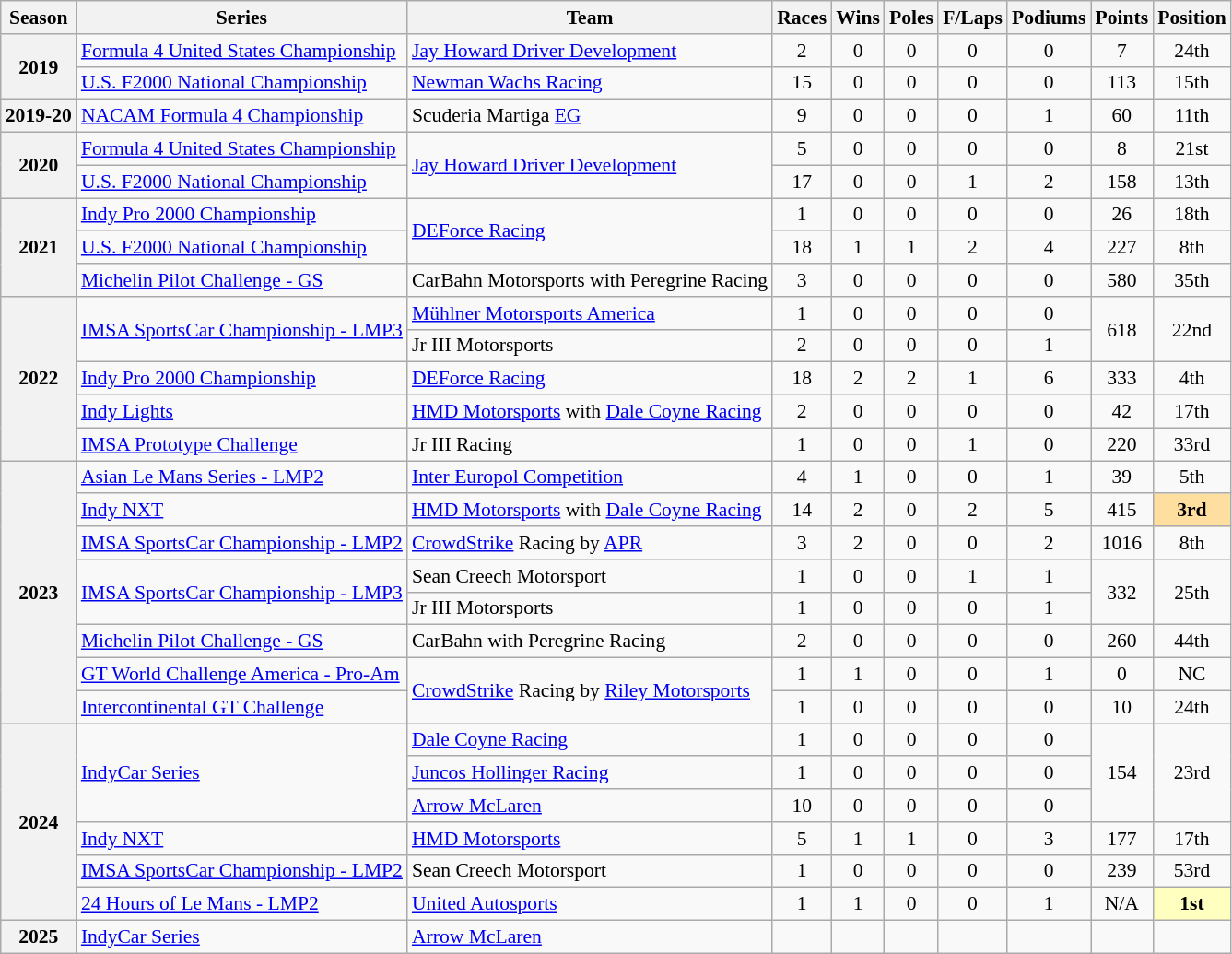<table class="wikitable" style="font-size: 90%; text-align:center">
<tr>
<th>Season</th>
<th>Series</th>
<th>Team</th>
<th>Races</th>
<th>Wins</th>
<th><strong>Poles</strong></th>
<th>F/Laps</th>
<th>Podiums</th>
<th>Points</th>
<th>Position</th>
</tr>
<tr>
<th rowspan="2">2019</th>
<td align="left"><a href='#'>Formula 4 United States Championship</a></td>
<td align="left"><a href='#'>Jay Howard Driver Development</a></td>
<td>2</td>
<td>0</td>
<td>0</td>
<td>0</td>
<td>0</td>
<td>7</td>
<td>24th</td>
</tr>
<tr>
<td align="left"><a href='#'>U.S. F2000 National Championship</a></td>
<td align="left"><a href='#'>Newman Wachs Racing</a></td>
<td>15</td>
<td>0</td>
<td>0</td>
<td>0</td>
<td>0</td>
<td>113</td>
<td>15th</td>
</tr>
<tr>
<th>2019-20</th>
<td align="left"><a href='#'>NACAM Formula 4 Championship</a></td>
<td align="left">Scuderia Martiga <a href='#'>EG</a></td>
<td>9</td>
<td>0</td>
<td>0</td>
<td>0</td>
<td>1</td>
<td>60</td>
<td>11th</td>
</tr>
<tr>
<th rowspan="2">2020</th>
<td align="left"><a href='#'>Formula 4 United States Championship</a></td>
<td rowspan="2" align="left"><a href='#'>Jay Howard Driver Development</a></td>
<td>5</td>
<td>0</td>
<td>0</td>
<td>0</td>
<td>0</td>
<td>8</td>
<td>21st</td>
</tr>
<tr>
<td align="left"><a href='#'>U.S. F2000 National Championship</a></td>
<td>17</td>
<td>0</td>
<td>0</td>
<td>1</td>
<td>2</td>
<td>158</td>
<td>13th</td>
</tr>
<tr>
<th rowspan="3">2021</th>
<td align="left"><a href='#'>Indy Pro 2000 Championship</a></td>
<td rowspan="2" align="left"><a href='#'>DEForce Racing</a></td>
<td>1</td>
<td>0</td>
<td>0</td>
<td>0</td>
<td>0</td>
<td>26</td>
<td>18th</td>
</tr>
<tr>
<td align="left"><a href='#'>U.S. F2000 National Championship</a></td>
<td>18</td>
<td>1</td>
<td>1</td>
<td>2</td>
<td>4</td>
<td>227</td>
<td>8th</td>
</tr>
<tr>
<td align="left"><a href='#'>Michelin Pilot Challenge - GS</a></td>
<td align="left">CarBahn Motorsports with Peregrine Racing</td>
<td>3</td>
<td>0</td>
<td>0</td>
<td>0</td>
<td>0</td>
<td>580</td>
<td>35th</td>
</tr>
<tr>
<th rowspan="5">2022</th>
<td rowspan="2" align="left"><a href='#'>IMSA SportsCar Championship - LMP3</a></td>
<td align="left"><a href='#'>Mühlner Motorsports America</a></td>
<td>1</td>
<td>0</td>
<td>0</td>
<td>0</td>
<td>0</td>
<td rowspan="2">618</td>
<td rowspan="2">22nd</td>
</tr>
<tr>
<td align=left>Jr III Motorsports</td>
<td>2</td>
<td>0</td>
<td>0</td>
<td>0</td>
<td>1</td>
</tr>
<tr>
<td align="left"><a href='#'>Indy Pro 2000 Championship</a></td>
<td align="left"><a href='#'>DEForce Racing</a></td>
<td>18</td>
<td>2</td>
<td>2</td>
<td>1</td>
<td>6</td>
<td>333</td>
<td>4th</td>
</tr>
<tr>
<td align=left><a href='#'>Indy Lights</a></td>
<td align=left><a href='#'>HMD Motorsports</a> with <a href='#'>Dale Coyne Racing</a></td>
<td>2</td>
<td>0</td>
<td>0</td>
<td>0</td>
<td>0</td>
<td>42</td>
<td>17th</td>
</tr>
<tr>
<td align=left><a href='#'>IMSA Prototype Challenge</a></td>
<td align=left>Jr III Racing</td>
<td>1</td>
<td>0</td>
<td>0</td>
<td>1</td>
<td>0</td>
<td>220</td>
<td>33rd</td>
</tr>
<tr>
<th rowspan="8">2023</th>
<td align=left><a href='#'>Asian Le Mans Series - LMP2</a></td>
<td align=left><a href='#'>Inter Europol Competition</a></td>
<td>4</td>
<td>1</td>
<td>0</td>
<td>0</td>
<td>1</td>
<td>39</td>
<td>5th</td>
</tr>
<tr>
<td align=left><a href='#'>Indy NXT</a></td>
<td align=left><a href='#'>HMD Motorsports</a> with <a href='#'>Dale Coyne Racing</a></td>
<td>14</td>
<td>2</td>
<td>0</td>
<td>2</td>
<td>5</td>
<td>415</td>
<td style="background:#FFDF9F;"><strong>3rd</strong></td>
</tr>
<tr>
<td align=left><a href='#'>IMSA SportsCar Championship - LMP2</a></td>
<td align=left><a href='#'>CrowdStrike</a> Racing by <a href='#'>APR</a></td>
<td>3</td>
<td>2</td>
<td>0</td>
<td>0</td>
<td>2</td>
<td>1016</td>
<td>8th</td>
</tr>
<tr>
<td rowspan="2" align="left"><a href='#'>IMSA SportsCar Championship - LMP3</a></td>
<td align=left>Sean Creech Motorsport</td>
<td>1</td>
<td>0</td>
<td>0</td>
<td>1</td>
<td>1</td>
<td rowspan="2">332</td>
<td rowspan="2">25th</td>
</tr>
<tr>
<td align=left>Jr III Motorsports</td>
<td>1</td>
<td>0</td>
<td>0</td>
<td>0</td>
<td>1</td>
</tr>
<tr>
<td align=left><a href='#'>Michelin Pilot Challenge - GS</a></td>
<td align=left>CarBahn with Peregrine Racing</td>
<td>2</td>
<td>0</td>
<td>0</td>
<td>0</td>
<td>0</td>
<td>260</td>
<td>44th</td>
</tr>
<tr>
<td align=left><a href='#'>GT World Challenge America - Pro-Am</a></td>
<td rowspan="2" align="left"><a href='#'>CrowdStrike</a> Racing by <a href='#'>Riley Motorsports</a></td>
<td>1</td>
<td>1</td>
<td>0</td>
<td>0</td>
<td>1</td>
<td>0</td>
<td>NC</td>
</tr>
<tr>
<td align=left><a href='#'>Intercontinental GT Challenge</a></td>
<td>1</td>
<td>0</td>
<td>0</td>
<td>0</td>
<td>0</td>
<td>10</td>
<td>24th</td>
</tr>
<tr>
<th rowspan="6">2024</th>
<td align=left rowspan="3"><a href='#'>IndyCar Series</a></td>
<td align=left><a href='#'>Dale Coyne Racing</a></td>
<td>1</td>
<td>0</td>
<td>0</td>
<td>0</td>
<td>0</td>
<td rowspan="3">154</td>
<td rowspan="3">23rd</td>
</tr>
<tr>
<td align="left"><a href='#'>Juncos Hollinger Racing</a></td>
<td>1</td>
<td>0</td>
<td>0</td>
<td>0</td>
<td>0</td>
</tr>
<tr>
<td align="left"><a href='#'>Arrow McLaren</a></td>
<td>10</td>
<td>0</td>
<td>0</td>
<td>0</td>
<td>0</td>
</tr>
<tr>
<td align="left"><a href='#'>Indy NXT</a></td>
<td align="left"><a href='#'>HMD Motorsports</a></td>
<td>5</td>
<td>1</td>
<td>1</td>
<td>0</td>
<td>3</td>
<td>177</td>
<td style="background:#;">17th</td>
</tr>
<tr>
<td align=left><a href='#'>IMSA SportsCar Championship - LMP2</a></td>
<td align=left>Sean Creech Motorsport</td>
<td>1</td>
<td>0</td>
<td>0</td>
<td>0</td>
<td>0</td>
<td>239</td>
<td>53rd</td>
</tr>
<tr>
<td align=left><a href='#'>24 Hours of Le Mans - LMP2</a></td>
<td align=left><a href='#'>United Autosports</a></td>
<td>1</td>
<td>1</td>
<td>0</td>
<td>0</td>
<td>1</td>
<td>N/A</td>
<td style="background:#FFFFBF;"><strong>1st</strong></td>
</tr>
<tr>
<th>2025</th>
<td align=left><a href='#'>IndyCar Series</a></td>
<td align=left><a href='#'>Arrow McLaren</a></td>
<td></td>
<td></td>
<td></td>
<td></td>
<td></td>
<td></td>
<td></td>
</tr>
</table>
